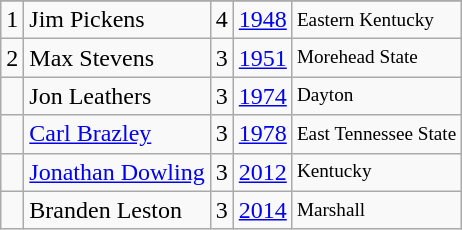<table class="wikitable">
<tr>
</tr>
<tr>
<td>1</td>
<td>Jim Pickens</td>
<td>4</td>
<td><a href='#'>1948</a></td>
<td style="font-size:80%;">Eastern Kentucky</td>
</tr>
<tr>
<td>2</td>
<td>Max Stevens</td>
<td>3</td>
<td><a href='#'>1951</a></td>
<td style="font-size:80%;">Morehead State</td>
</tr>
<tr>
<td></td>
<td>Jon Leathers</td>
<td>3</td>
<td><a href='#'>1974</a></td>
<td style="font-size:80%;">Dayton</td>
</tr>
<tr>
<td></td>
<td><a href='#'>Carl Brazley</a></td>
<td>3</td>
<td><a href='#'>1978</a></td>
<td style="font-size:80%;">East Tennessee State</td>
</tr>
<tr>
<td></td>
<td><a href='#'>Jonathan Dowling</a></td>
<td>3</td>
<td><a href='#'>2012</a></td>
<td style="font-size:80%;">Kentucky</td>
</tr>
<tr>
<td></td>
<td>Branden Leston</td>
<td>3</td>
<td><a href='#'>2014</a></td>
<td style="font-size:80%;">Marshall</td>
</tr>
</table>
